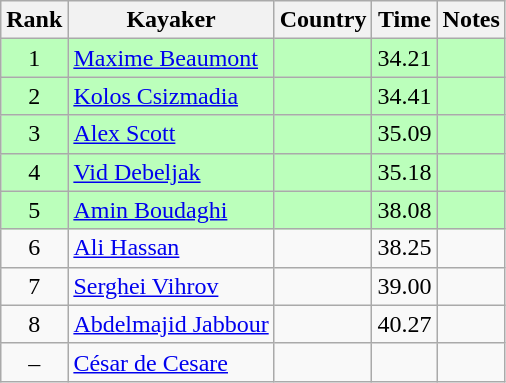<table class="wikitable" style="text-align:center">
<tr>
<th>Rank</th>
<th>Kayaker</th>
<th>Country</th>
<th>Time</th>
<th>Notes</th>
</tr>
<tr bgcolor=bbffbb>
<td>1</td>
<td align="left"><a href='#'>Maxime Beaumont</a></td>
<td align="left"></td>
<td>34.21</td>
<td></td>
</tr>
<tr bgcolor=bbffbb>
<td>2</td>
<td align="left"><a href='#'>Kolos Csizmadia</a></td>
<td align="left"></td>
<td>34.41</td>
<td></td>
</tr>
<tr bgcolor=bbffbb>
<td>3</td>
<td align="left"><a href='#'>Alex Scott</a></td>
<td align="left"></td>
<td>35.09</td>
<td></td>
</tr>
<tr bgcolor=bbffbb>
<td>4</td>
<td align="left"><a href='#'>Vid Debeljak</a></td>
<td align="left"></td>
<td>35.18</td>
<td></td>
</tr>
<tr bgcolor=bbffbb>
<td>5</td>
<td align="left"><a href='#'>Amin Boudaghi</a></td>
<td align="left"></td>
<td>38.08</td>
<td></td>
</tr>
<tr>
<td>6</td>
<td align="left"><a href='#'>Ali Hassan</a></td>
<td align="left"></td>
<td>38.25</td>
<td></td>
</tr>
<tr>
<td>7</td>
<td align="left"><a href='#'>Serghei Vihrov</a></td>
<td align="left"></td>
<td>39.00</td>
<td></td>
</tr>
<tr>
<td>8</td>
<td align="left"><a href='#'>Abdelmajid Jabbour</a></td>
<td align="left"></td>
<td>40.27</td>
<td></td>
</tr>
<tr>
<td>–</td>
<td align="left"><a href='#'>César de Cesare</a></td>
<td align="left"></td>
<td></td>
<td></td>
</tr>
</table>
